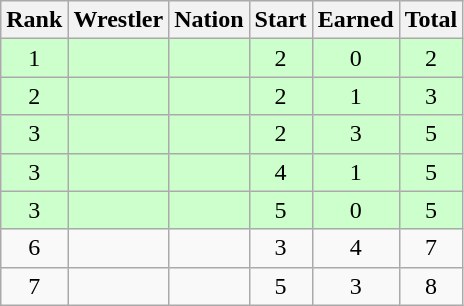<table class="wikitable sortable" style="text-align:center;">
<tr>
<th>Rank</th>
<th>Wrestler</th>
<th>Nation</th>
<th>Start</th>
<th>Earned</th>
<th>Total</th>
</tr>
<tr style="background:#cfc;">
<td>1</td>
<td align=left></td>
<td align=left></td>
<td>2</td>
<td>0</td>
<td>2</td>
</tr>
<tr style="background:#cfc;">
<td>2</td>
<td align=left></td>
<td align=left></td>
<td>2</td>
<td>1</td>
<td>3</td>
</tr>
<tr style="background:#cfc;">
<td>3</td>
<td align=left></td>
<td align=left></td>
<td>2</td>
<td>3</td>
<td>5</td>
</tr>
<tr style="background:#cfc;">
<td>3</td>
<td align=left></td>
<td align=left></td>
<td>4</td>
<td>1</td>
<td>5</td>
</tr>
<tr style="background:#cfc;">
<td>3</td>
<td align=left></td>
<td align=left></td>
<td>5</td>
<td>0</td>
<td>5</td>
</tr>
<tr>
<td>6</td>
<td align=left></td>
<td align=left></td>
<td>3</td>
<td>4</td>
<td>7</td>
</tr>
<tr>
<td>7</td>
<td align=left></td>
<td align=left></td>
<td>5</td>
<td>3</td>
<td>8</td>
</tr>
</table>
